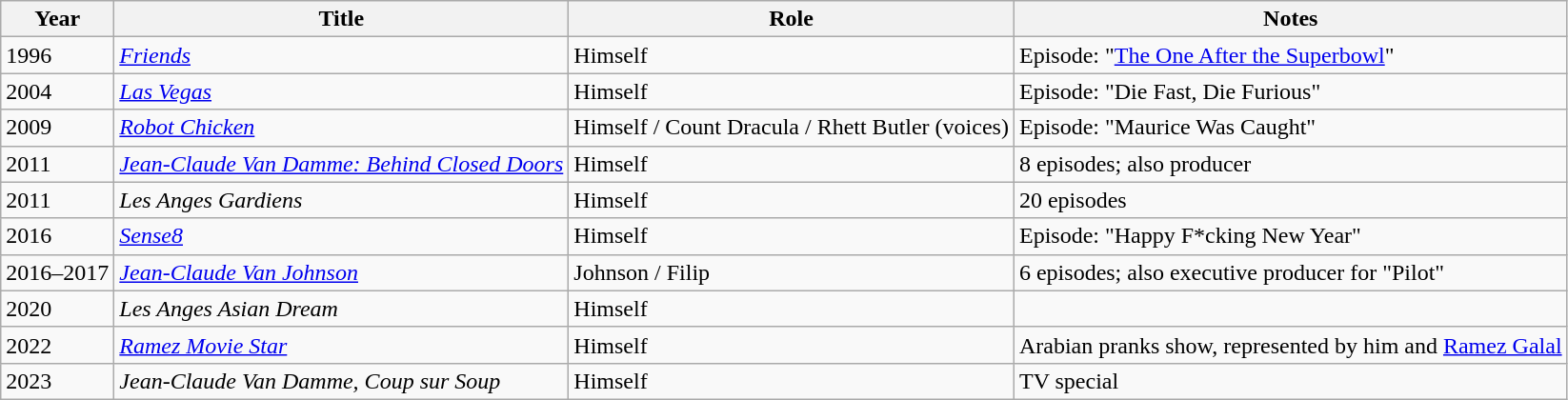<table class="wikitable sortable">
<tr>
<th scope="col">Year</th>
<th scope="col">Title</th>
<th scope="col">Role</th>
<th scope="col" class="unsortable">Notes</th>
</tr>
<tr>
<td>1996</td>
<td><em><a href='#'>Friends</a></em></td>
<td>Himself</td>
<td>Episode: "<a href='#'>The One After the Superbowl</a>"</td>
</tr>
<tr>
<td>2004</td>
<td><em><a href='#'>Las Vegas</a></em></td>
<td>Himself</td>
<td>Episode: "Die Fast, Die Furious"</td>
</tr>
<tr>
<td>2009</td>
<td><em><a href='#'>Robot Chicken</a></em></td>
<td>Himself / Count Dracula / Rhett Butler (voices)</td>
<td>Episode: "Maurice Was Caught"</td>
</tr>
<tr>
<td>2011</td>
<td><em><a href='#'>Jean-Claude Van Damme: Behind Closed Doors</a></em></td>
<td>Himself</td>
<td>8 episodes; also producer</td>
</tr>
<tr>
<td>2011</td>
<td><em>Les Anges Gardiens</em></td>
<td>Himself</td>
<td>20 episodes</td>
</tr>
<tr>
<td>2016</td>
<td><em><a href='#'>Sense8</a></em></td>
<td>Himself</td>
<td>Episode: "Happy F*cking New Year"</td>
</tr>
<tr>
<td>2016–2017</td>
<td><em><a href='#'>Jean-Claude Van Johnson</a></em></td>
<td>Johnson / Filip</td>
<td>6 episodes; also executive producer for "Pilot"</td>
</tr>
<tr>
<td>2020</td>
<td><em>Les Anges Asian Dream</em></td>
<td>Himself</td>
<td></td>
</tr>
<tr>
<td>2022</td>
<td><em><a href='#'>Ramez Movie Star</a></em></td>
<td>Himself</td>
<td>Arabian pranks show, represented by him and <a href='#'>Ramez Galal</a></td>
</tr>
<tr>
<td>2023</td>
<td><em>Jean-Claude Van Damme, Coup sur Soup</em></td>
<td>Himself</td>
<td>TV special</td>
</tr>
</table>
